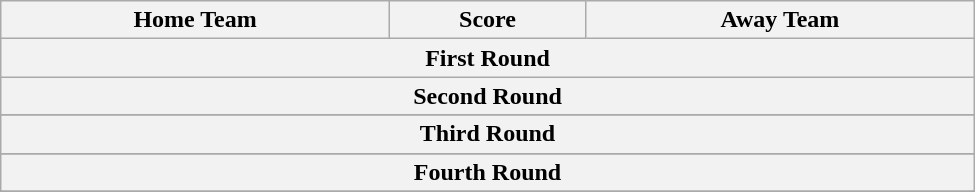<table class="wikitable" style="text-align: center; width:650px">
<tr>
<th scope=col width="245px">Home Team</th>
<th scope=col width="120px">Score</th>
<th scope=col width="245px">Away Team</th>
</tr>
<tr>
<th colspan="3">First Round</th>
</tr>
<tr>
<th colspan="3">Second Round</th>
</tr>
<tr>
</tr>
<tr>
<th colspan="3">Third Round</th>
</tr>
<tr>
</tr>
<tr>
<th colspan="3">Fourth Round</th>
</tr>
<tr>
</tr>
<tr>
</tr>
</table>
